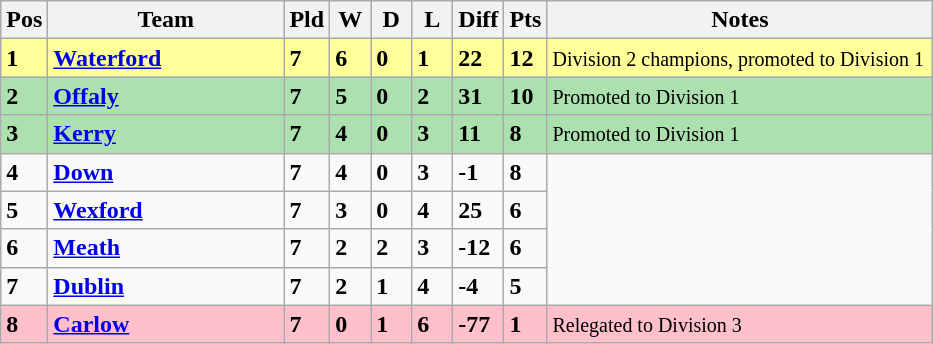<table class="wikitable" style="text-align: centre;">
<tr>
<th width=20>Pos</th>
<th width=150>Team</th>
<th width=20>Pld</th>
<th width=20>W</th>
<th width=20>D</th>
<th width=20>L</th>
<th width=20>Diff</th>
<th width=20>Pts</th>
<th width=250>Notes</th>
</tr>
<tr style="background:#FFFF99;">
<td><strong>1</strong></td>
<td align=left><strong> <a href='#'>Waterford</a> </strong></td>
<td><strong>7</strong></td>
<td><strong>6</strong></td>
<td><strong>0</strong></td>
<td><strong>1</strong></td>
<td><strong>22</strong></td>
<td><strong>12</strong></td>
<td><small> Division 2 champions, promoted to Division 1</small></td>
</tr>
<tr style="background:#ACE1AF;">
<td><strong>2</strong></td>
<td align=left><strong> <a href='#'>Offaly</a> </strong></td>
<td><strong>7</strong></td>
<td><strong>5</strong></td>
<td><strong>0</strong></td>
<td><strong>2</strong></td>
<td><strong>31</strong></td>
<td><strong>10</strong></td>
<td><small> Promoted to Division 1</small></td>
</tr>
<tr style="background:#ACE1AF;">
<td><strong>3</strong></td>
<td align=left><strong> <a href='#'>Kerry</a> </strong></td>
<td><strong>7</strong></td>
<td><strong>4</strong></td>
<td><strong>0</strong></td>
<td><strong>3</strong></td>
<td><strong>11</strong></td>
<td><strong>8</strong></td>
<td><small> Promoted to Division 1</small></td>
</tr>
<tr>
<td><strong>4</strong></td>
<td align=left><strong> <a href='#'>Down</a> </strong></td>
<td><strong>7</strong></td>
<td><strong>4</strong></td>
<td><strong>0</strong></td>
<td><strong>3</strong></td>
<td><strong>-1</strong></td>
<td><strong>8</strong></td>
</tr>
<tr>
<td><strong>5</strong></td>
<td align=left><strong> <a href='#'>Wexford</a> </strong></td>
<td><strong>7</strong></td>
<td><strong>3</strong></td>
<td><strong>0</strong></td>
<td><strong>4</strong></td>
<td><strong>25</strong></td>
<td><strong>6</strong></td>
</tr>
<tr>
<td><strong>6</strong></td>
<td align=left><strong> <a href='#'>Meath</a> </strong></td>
<td><strong>7</strong></td>
<td><strong>2</strong></td>
<td><strong>2</strong></td>
<td><strong>3</strong></td>
<td><strong>-12</strong></td>
<td><strong>6</strong></td>
</tr>
<tr>
<td><strong>7</strong></td>
<td align=left><strong> <a href='#'>Dublin</a> </strong></td>
<td><strong>7</strong></td>
<td><strong>2</strong></td>
<td><strong>1</strong></td>
<td><strong>4</strong></td>
<td><strong>-4</strong></td>
<td><strong>5</strong></td>
</tr>
<tr style="background:#FFC0CB;">
<td><strong>8</strong></td>
<td align=left><strong> <a href='#'>Carlow</a> </strong></td>
<td><strong>7</strong></td>
<td><strong>0</strong></td>
<td><strong>1</strong></td>
<td><strong>6</strong></td>
<td><strong>-77</strong></td>
<td><strong>1</strong></td>
<td><small>Relegated to Division 3</small></td>
</tr>
</table>
